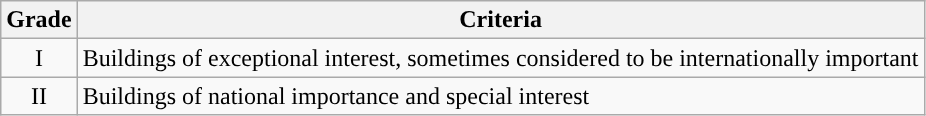<table class="wikitable">
<tr>
<th>Grade</th>
<th>Criteria</th>
</tr>
<tr>
<td align="center" >I</td>
<td>Buildings of exceptional interest, sometimes considered to be internationally important</td>
</tr>
<tr>
<td align="center" >II</td>
<td>Buildings of national importance and special interest</td>
</tr>
</table>
